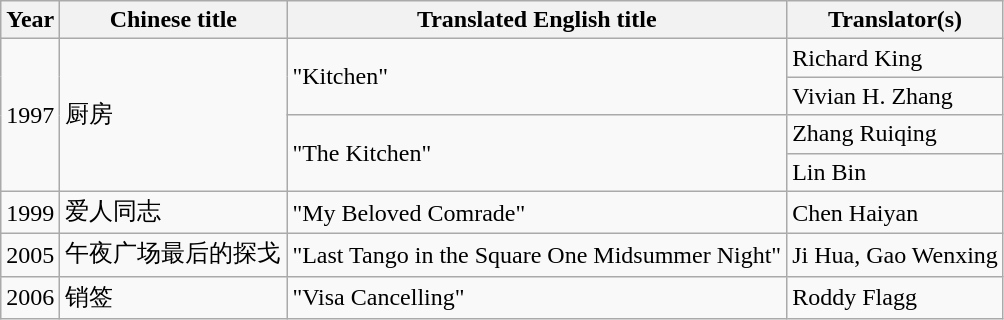<table class="wikitable" style="height: 100px">
<tr>
<th>Year</th>
<th>Chinese title</th>
<th>Translated English title</th>
<th>Translator(s)</th>
</tr>
<tr>
<td rowspan=4>1997</td>
<td rowspan=4>厨房</td>
<td rowspan=2>"Kitchen"</td>
<td>Richard King</td>
</tr>
<tr>
<td>Vivian H. Zhang</td>
</tr>
<tr>
<td rowspan=2>"The Kitchen"</td>
<td>Zhang Ruiqing</td>
</tr>
<tr>
<td>Lin Bin</td>
</tr>
<tr>
<td>1999</td>
<td>爱人同志</td>
<td>"My Beloved Comrade"</td>
<td>Chen Haiyan</td>
</tr>
<tr>
<td>2005</td>
<td>午夜广场最后的探戈</td>
<td>"Last Tango in the Square One Midsummer Night"</td>
<td>Ji Hua, Gao Wenxing</td>
</tr>
<tr>
<td>2006</td>
<td>销签</td>
<td>"Visa Cancelling"</td>
<td>Roddy Flagg</td>
</tr>
</table>
